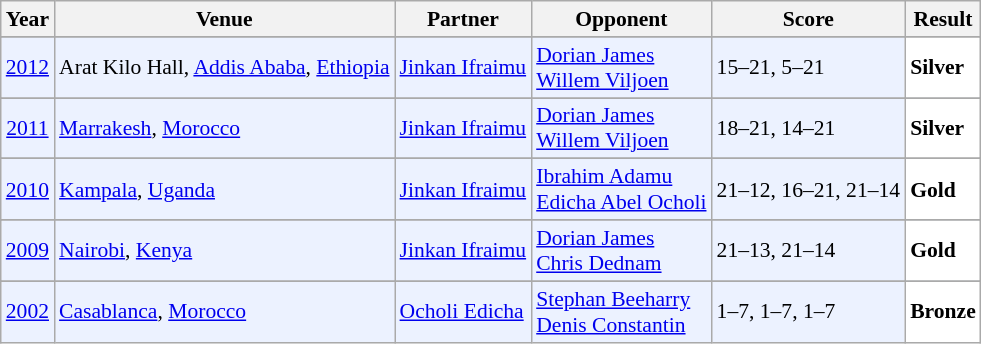<table class="sortable wikitable" style="font-size: 90%;">
<tr>
<th>Year</th>
<th>Venue</th>
<th>Partner</th>
<th>Opponent</th>
<th>Score</th>
<th>Result</th>
</tr>
<tr>
</tr>
<tr style="background:#ECF2FF">
<td align="center"><a href='#'>2012</a></td>
<td align="left">Arat Kilo Hall, <a href='#'>Addis Ababa</a>, <a href='#'>Ethiopia</a></td>
<td align="left"> <a href='#'>Jinkan Ifraimu</a></td>
<td align="left"> <a href='#'>Dorian James</a> <br>  <a href='#'>Willem Viljoen</a></td>
<td align="left">15–21, 5–21</td>
<td style="text-align:left; background:white"> <strong>Silver</strong></td>
</tr>
<tr>
</tr>
<tr style="background:#ECF2FF">
<td align="center"><a href='#'>2011</a></td>
<td align="left"><a href='#'>Marrakesh</a>, <a href='#'>Morocco</a></td>
<td align="left"> <a href='#'>Jinkan Ifraimu</a></td>
<td align="left"> <a href='#'>Dorian James</a> <br>  <a href='#'>Willem Viljoen</a></td>
<td align="left">18–21, 14–21</td>
<td style="text-align:left; background:white"> <strong>Silver</strong></td>
</tr>
<tr>
</tr>
<tr style="background:#ECF2FF">
<td align="center"><a href='#'>2010</a></td>
<td align="left"><a href='#'>Kampala</a>, <a href='#'>Uganda</a></td>
<td align="left"> <a href='#'>Jinkan Ifraimu</a></td>
<td align="left"> <a href='#'>Ibrahim Adamu</a> <br>  <a href='#'>Edicha Abel Ocholi</a></td>
<td align="left">21–12, 16–21, 21–14</td>
<td style="text-align:left; background:white"> <strong>Gold</strong></td>
</tr>
<tr>
</tr>
<tr style="background:#ECF2FF">
<td align="center"><a href='#'>2009</a></td>
<td align="left"><a href='#'>Nairobi</a>, <a href='#'>Kenya</a></td>
<td align="left"> <a href='#'>Jinkan Ifraimu</a></td>
<td align="left"> <a href='#'>Dorian James</a> <br>  <a href='#'>Chris Dednam</a></td>
<td align="left">21–13, 21–14</td>
<td style="text-align:left; background:white"> <strong>Gold</strong></td>
</tr>
<tr>
</tr>
<tr style="background:#ECF2FF">
<td align="center"><a href='#'>2002</a></td>
<td align="left"><a href='#'>Casablanca</a>, <a href='#'>Morocco</a></td>
<td align="left"> <a href='#'>Ocholi Edicha</a></td>
<td align="left"> <a href='#'>Stephan Beeharry</a> <br>  <a href='#'>Denis Constantin</a></td>
<td align="left">1–7, 1–7, 1–7</td>
<td style="text-align:left; background:white"> <strong>Bronze</strong></td>
</tr>
</table>
